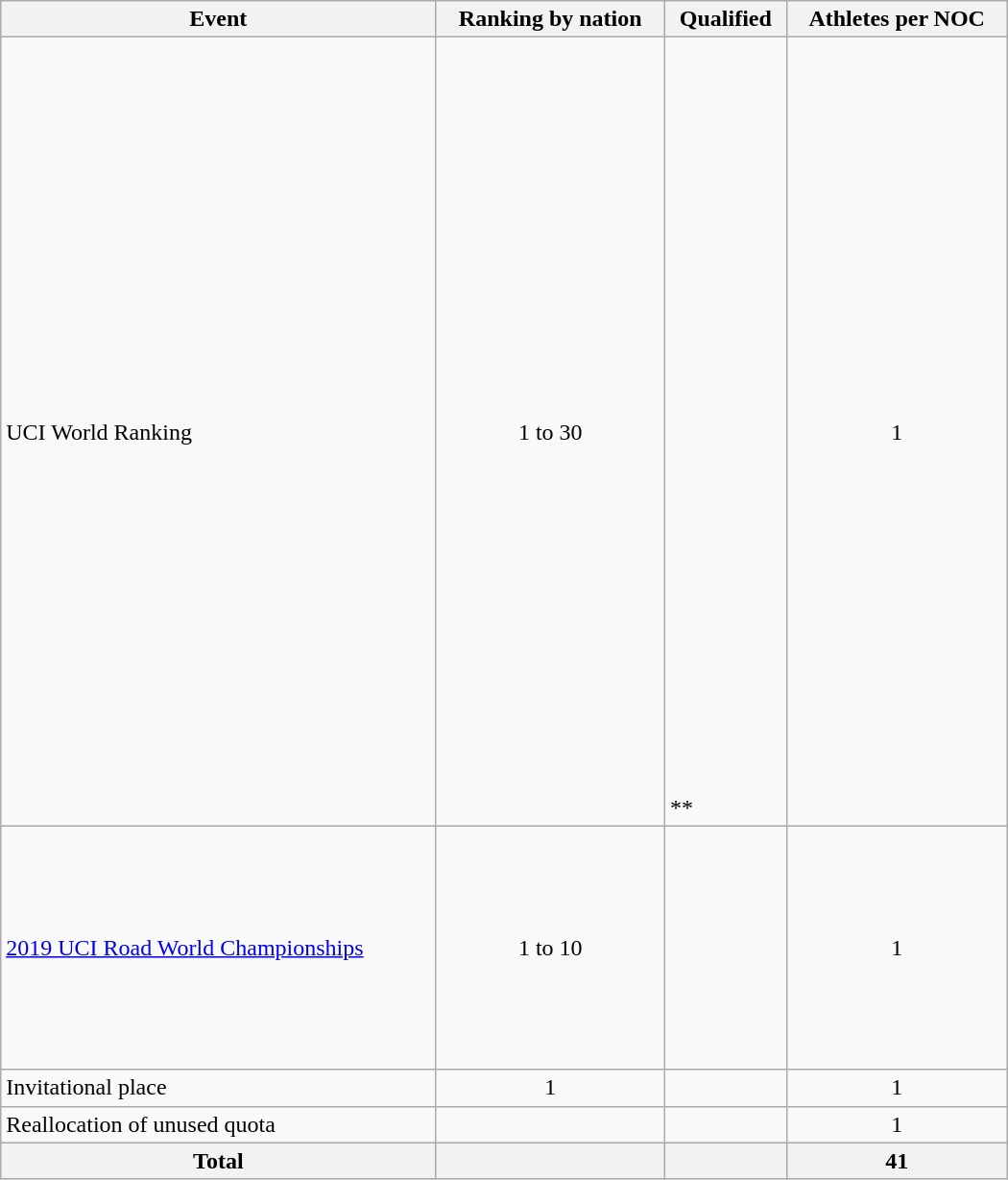<table class="wikitable"  style="width:700px; text-align:center;">
<tr>
<th>Event</th>
<th>Ranking by nation</th>
<th>Qualified</th>
<th>Athletes per NOC</th>
</tr>
<tr>
<td align=left>UCI World Ranking</td>
<td>1 to 30</td>
<td align="left"><br><br><br><br><br><br><br><br><br><br><br><br><br><br><br><br><br><br><br><br><br><br><br><br><br><br><br><s></s><br><br>**</td>
<td>1</td>
</tr>
<tr>
<td align=left><a href='#'>2019 UCI Road World Championships</a></td>
<td>1 to 10</td>
<td align="left"><br><br><br><br><br><br><br><br><br></td>
<td>1</td>
</tr>
<tr>
<td align=left>Invitational place</td>
<td>1</td>
<td align="left"></td>
<td>1</td>
</tr>
<tr>
<td align=left>Reallocation of unused quota</td>
<td></td>
<td align="left"></td>
<td>1</td>
</tr>
<tr>
<th>Total</th>
<th></th>
<th></th>
<th>41</th>
</tr>
</table>
